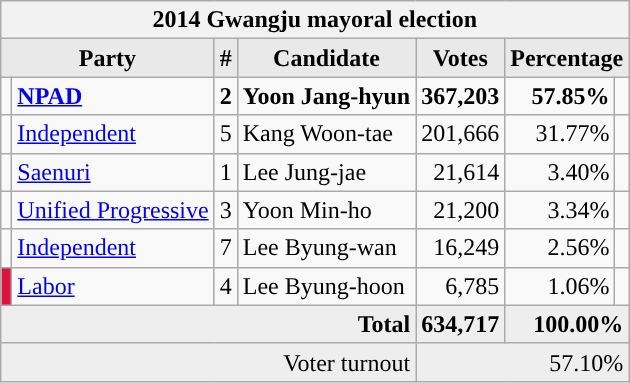<table class="wikitable">
<tr>
<th colspan="7">2014 Gwangju mayoral election</th>
</tr>
<tr>
<th style="background-color:#E9E9E9" colspan=2>Party</th>
<th style="background-color:#E9E9E9">#</th>
<th style="background-color:#E9E9E9">Candidate</th>
<th style="background-color:#E9E9E9">Votes</th>
<th style="background-color:#E9E9E9" colspan=2>Percentage</th>
</tr>
<tr style="font-weight:bold">
<td></td>
<td align=left><a href='#'>NPAD</a></td>
<td align=center>2</td>
<td align=left>Yoon Jang-hyun</td>
<td align=right>367,203</td>
<td align=right>57.85%</td>
<td align=right></td>
</tr>
<tr>
<td></td>
<td align=left><a href='#'>Independent</a></td>
<td align=center>5</td>
<td align=left>Kang Woon-tae</td>
<td align=right>201,666</td>
<td align=right>31.77%</td>
<td align=right></td>
</tr>
<tr>
<td></td>
<td align=left><a href='#'>Saenuri</a></td>
<td align=center>1</td>
<td align=left>Lee Jung-jae</td>
<td align=right>21,614</td>
<td align=right>3.40%</td>
<td align=right></td>
</tr>
<tr>
<td></td>
<td align=left><a href='#'>Unified Progressive</a></td>
<td align=center>3</td>
<td align=left>Yoon Min-ho</td>
<td align=right>21,200</td>
<td align=right>3.34%</td>
<td align=right></td>
</tr>
<tr>
<td></td>
<td align=left><a href='#'>Independent</a></td>
<td align=center>7</td>
<td align=left>Lee Byung-wan</td>
<td align=right>16,249</td>
<td align=right>2.56%</td>
<td align=right></td>
</tr>
<tr>
<td bgcolor="#DC143C"></td>
<td align=left><a href='#'>Labor</a></td>
<td align=center>4</td>
<td align=left>Lee Byung-hoon</td>
<td align=right>6,785</td>
<td align=right>1.06%</td>
<td align=right></td>
</tr>
<tr bgcolor="#EEEEEE" style="font-weight:bold">
<td colspan="4" align=right>Total</td>
<td align=right>634,717</td>
<td align=right colspan=2>100.00%</td>
</tr>
<tr bgcolor="#EEEEEE">
<td colspan="4" align="right">Voter turnout</td>
<td colspan="3" align="right">57.10%</td>
</tr>
</table>
